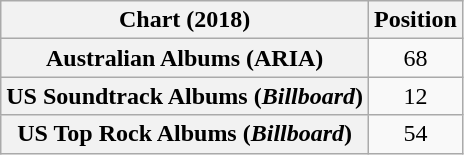<table class="wikitable sortable plainrowheaders" style="text-align:center">
<tr>
<th scope="col">Chart (2018)</th>
<th scope="col">Position</th>
</tr>
<tr>
<th scope="row">Australian Albums (ARIA)</th>
<td>68</td>
</tr>
<tr>
<th scope="row">US Soundtrack Albums (<em>Billboard</em>)</th>
<td>12</td>
</tr>
<tr>
<th scope="row">US Top Rock Albums (<em>Billboard</em>)</th>
<td>54</td>
</tr>
</table>
